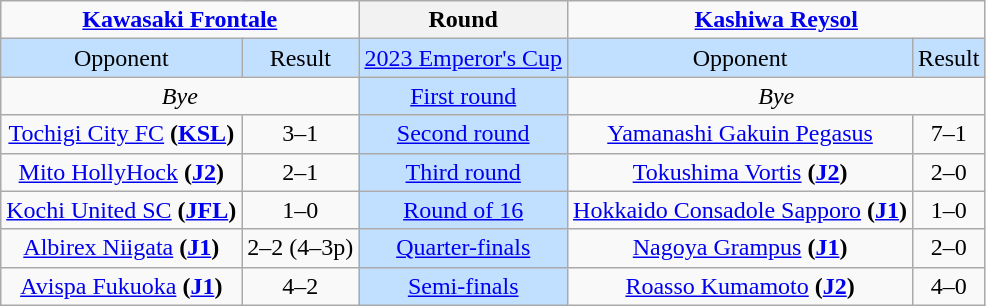<table class="wikitable" style="text-align:center;">
<tr>
<td colspan="2"><strong><a href='#'>Kawasaki Frontale</a></strong></td>
<th>Round</th>
<td colspan="2"><strong><a href='#'>Kashiwa Reysol</a></strong></td>
</tr>
<tr bgcolor="#c1e0ff">
<td>Opponent</td>
<td>Result</td>
<td><a href='#'>2023 Emperor's Cup</a></td>
<td>Opponent</td>
<td>Result</td>
</tr>
<tr>
<td colspan="2" rowspan="1"><em>Bye</em></td>
<td bgcolor="#c1e0ff"><a href='#'>First round</a></td>
<td colspan="2" rowspan="1"><em>Bye</em></td>
</tr>
<tr>
<td><a href='#'>Tochigi City FC</a> <strong>(<a href='#'>KSL</a>)</strong></td>
<td valign="top" align="center">3–1</td>
<td bgcolor="#c1e0ff"><a href='#'>Second round</a></td>
<td><a href='#'>Yamanashi Gakuin Pegasus</a></td>
<td valign="top" align="center">7–1</td>
</tr>
<tr>
<td><a href='#'>Mito HollyHock</a> <strong>(<a href='#'>J2</a>)</strong></td>
<td valign="top" align="center">2–1</td>
<td bgcolor="#c1e0ff"><a href='#'>Third round</a></td>
<td><a href='#'>Tokushima Vortis</a> <strong>(<a href='#'>J2</a>)</strong></td>
<td valign="top" align="center">2–0</td>
</tr>
<tr>
<td><a href='#'>Kochi United SC</a> <strong>(<a href='#'>JFL</a>)</strong></td>
<td valign="top" align="center">1–0</td>
<td bgcolor="#c1e0ff"><a href='#'>Round of 16</a></td>
<td><a href='#'>Hokkaido Consadole Sapporo</a> <strong>(<a href='#'>J1</a>)</strong></td>
<td valign="top" align="center">1–0</td>
</tr>
<tr>
<td><a href='#'>Albirex Niigata</a> <strong>(<a href='#'>J1</a>)</strong></td>
<td valign="top" align="center">2–2 (4–3p)</td>
<td bgcolor="#c1e0ff"><a href='#'>Quarter-finals</a></td>
<td><a href='#'>Nagoya Grampus</a> <strong>(<a href='#'>J1</a>)</strong></td>
<td valign="top" align="center">2–0</td>
</tr>
<tr>
<td><a href='#'>Avispa Fukuoka</a> <strong>(<a href='#'>J1</a>)</strong></td>
<td valign="top" align="center">4–2</td>
<td bgcolor="#c1e0ff"><a href='#'>Semi-finals</a></td>
<td><a href='#'>Roasso Kumamoto</a> <strong>(<a href='#'>J2</a>)</strong></td>
<td valign="top" align="center">4–0</td>
</tr>
</table>
